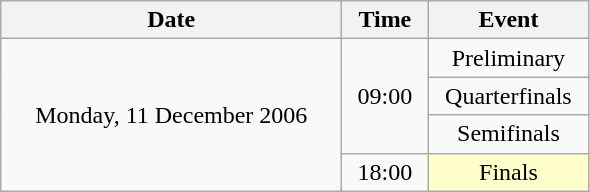<table class = "wikitable" style="text-align:center;">
<tr>
<th width=220>Date</th>
<th width=50>Time</th>
<th width=100>Event</th>
</tr>
<tr>
<td rowspan=4>Monday, 11 December 2006</td>
<td rowspan=3>09:00</td>
<td>Preliminary</td>
</tr>
<tr>
<td>Quarterfinals</td>
</tr>
<tr>
<td>Semifinals</td>
</tr>
<tr>
<td>18:00</td>
<td bgcolor=ffffcc>Finals</td>
</tr>
</table>
